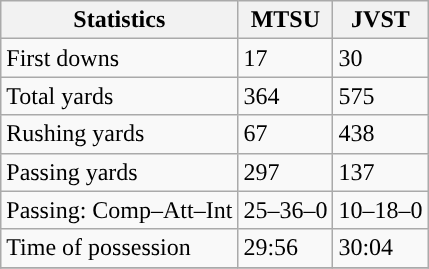<table class="wikitable" style="float: left;">
<tr>
<th>Statistics</th>
<th>MTSU</th>
<th>JVST</th>
</tr>
<tr>
<td>First downs</td>
<td>17</td>
<td>30</td>
</tr>
<tr>
<td>Total yards</td>
<td>364</td>
<td>575</td>
</tr>
<tr>
<td>Rushing yards</td>
<td>67</td>
<td>438</td>
</tr>
<tr>
<td>Passing yards</td>
<td>297</td>
<td>137</td>
</tr>
<tr>
<td>Passing: Comp–Att–Int</td>
<td>25–36–0</td>
<td>10–18–0</td>
</tr>
<tr>
<td>Time of possession</td>
<td>29:56</td>
<td>30:04</td>
</tr>
<tr>
</tr>
</table>
